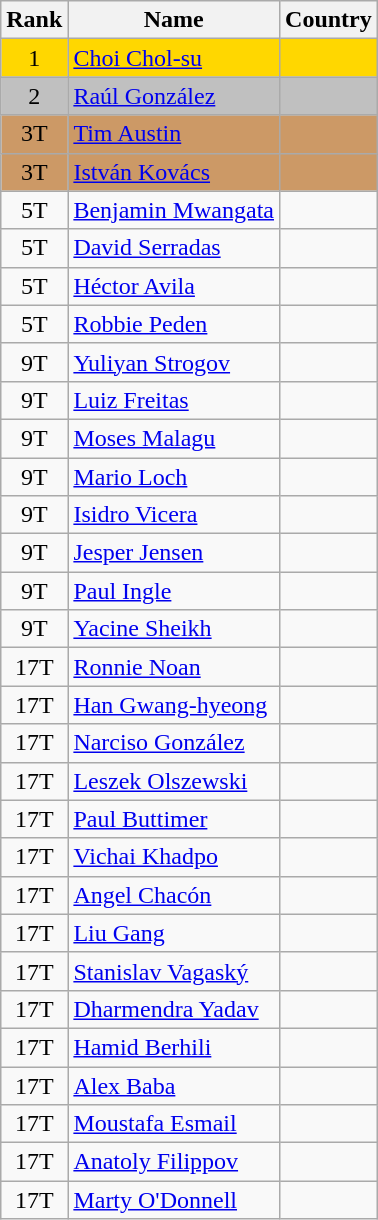<table class="wikitable sortable" style="text-align:center">
<tr>
<th>Rank</th>
<th>Name</th>
<th>Country</th>
</tr>
<tr bgcolor=gold>
<td>1</td>
<td align="left"><a href='#'>Choi Chol-su</a></td>
<td align="left"></td>
</tr>
<tr bgcolor=silver>
<td>2</td>
<td align="left"><a href='#'>Raúl González</a></td>
<td align="left"></td>
</tr>
<tr bgcolor=#CC9966>
<td>3T</td>
<td align="left"><a href='#'>Tim Austin</a></td>
<td align="left"></td>
</tr>
<tr bgcolor=#CC9966>
<td>3T</td>
<td align="left"><a href='#'>István Kovács</a></td>
<td align="left"></td>
</tr>
<tr>
<td>5T</td>
<td align="left"><a href='#'>Benjamin Mwangata</a></td>
<td align="left"></td>
</tr>
<tr>
<td>5T</td>
<td align="left"><a href='#'>David Serradas</a></td>
<td align="left"></td>
</tr>
<tr>
<td>5T</td>
<td align="left"><a href='#'>Héctor Avila</a></td>
<td align="left"></td>
</tr>
<tr>
<td>5T</td>
<td align="left"><a href='#'>Robbie Peden</a></td>
<td align="left"></td>
</tr>
<tr>
<td>9T</td>
<td align="left"><a href='#'>Yuliyan Strogov</a></td>
<td align="left"></td>
</tr>
<tr>
<td>9T</td>
<td align="left"><a href='#'>Luiz Freitas</a></td>
<td align="left"></td>
</tr>
<tr>
<td>9T</td>
<td align="left"><a href='#'>Moses Malagu</a></td>
<td align="left"></td>
</tr>
<tr>
<td>9T</td>
<td align="left"><a href='#'>Mario Loch</a></td>
<td align="left"></td>
</tr>
<tr>
<td>9T</td>
<td align="left"><a href='#'>Isidro Vicera</a></td>
<td align="left"></td>
</tr>
<tr>
<td>9T</td>
<td align="left"><a href='#'>Jesper Jensen</a></td>
<td align="left"></td>
</tr>
<tr>
<td>9T</td>
<td align="left"><a href='#'>Paul Ingle</a></td>
<td align="left"></td>
</tr>
<tr>
<td>9T</td>
<td align="left"><a href='#'>Yacine Sheikh</a></td>
<td align="left"></td>
</tr>
<tr>
<td>17T</td>
<td align="left"><a href='#'>Ronnie Noan</a></td>
<td align="left"></td>
</tr>
<tr>
<td>17T</td>
<td align="left"><a href='#'>Han Gwang-hyeong</a></td>
<td align="left"></td>
</tr>
<tr>
<td>17T</td>
<td align="left"><a href='#'>Narciso González</a></td>
<td align="left"></td>
</tr>
<tr>
<td>17T</td>
<td align="left"><a href='#'>Leszek Olszewski</a></td>
<td align="left"></td>
</tr>
<tr>
<td>17T</td>
<td align="left"><a href='#'>Paul Buttimer</a></td>
<td align="left"></td>
</tr>
<tr>
<td>17T</td>
<td align="left"><a href='#'>Vichai Khadpo</a></td>
<td align="left"></td>
</tr>
<tr>
<td>17T</td>
<td align="left"><a href='#'>Angel Chacón</a></td>
<td align="left"></td>
</tr>
<tr>
<td>17T</td>
<td align="left"><a href='#'>Liu Gang</a></td>
<td align="left"></td>
</tr>
<tr>
<td>17T</td>
<td align="left"><a href='#'>Stanislav Vagaský</a></td>
<td align="left"></td>
</tr>
<tr>
<td>17T</td>
<td align="left"><a href='#'>Dharmendra Yadav</a></td>
<td align="left"></td>
</tr>
<tr>
<td>17T</td>
<td align="left"><a href='#'>Hamid Berhili</a></td>
<td align="left"></td>
</tr>
<tr>
<td>17T</td>
<td align="left"><a href='#'>Alex Baba</a></td>
<td align="left"></td>
</tr>
<tr>
<td>17T</td>
<td align="left"><a href='#'>Moustafa Esmail</a></td>
<td align="left"></td>
</tr>
<tr>
<td>17T</td>
<td align="left"><a href='#'>Anatoly Filippov</a></td>
<td align="left"></td>
</tr>
<tr>
<td>17T</td>
<td align="left"><a href='#'>Marty O'Donnell</a></td>
<td align="left"></td>
</tr>
</table>
